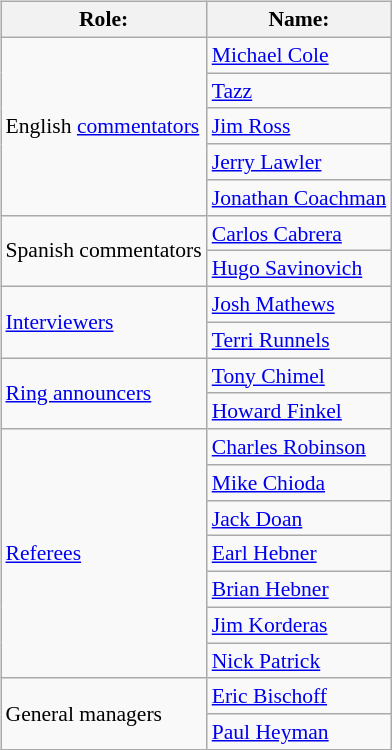<table class=wikitable style="font-size:90%; margin: 0.5em 0 0.5em 1em; float: right; clear: right;">
<tr>
<th>Role:</th>
<th>Name:</th>
</tr>
<tr>
<td rowspan=5>English <a href='#'>commentators</a></td>
<td><a href='#'>Michael Cole</a> </td>
</tr>
<tr>
<td><a href='#'>Tazz</a> </td>
</tr>
<tr>
<td><a href='#'>Jim Ross</a> </td>
</tr>
<tr>
<td><a href='#'>Jerry Lawler</a> </td>
</tr>
<tr>
<td><a href='#'>Jonathan Coachman</a> </td>
</tr>
<tr>
<td rowspan=2>Spanish commentators</td>
<td><a href='#'>Carlos Cabrera</a></td>
</tr>
<tr>
<td><a href='#'>Hugo Savinovich</a></td>
</tr>
<tr>
<td rowspan=2><a href='#'>Interviewers</a></td>
<td><a href='#'>Josh Mathews</a></td>
</tr>
<tr>
<td><a href='#'>Terri Runnels</a></td>
</tr>
<tr>
<td rowspan=2><a href='#'>Ring announcers</a></td>
<td><a href='#'>Tony Chimel</a> </td>
</tr>
<tr>
<td><a href='#'>Howard Finkel</a> </td>
</tr>
<tr>
<td rowspan=7><a href='#'>Referees</a></td>
<td><a href='#'>Charles Robinson</a> </td>
</tr>
<tr>
<td><a href='#'>Mike Chioda</a> </td>
</tr>
<tr>
<td><a href='#'>Jack Doan</a> </td>
</tr>
<tr>
<td><a href='#'>Earl Hebner</a> </td>
</tr>
<tr>
<td><a href='#'>Brian Hebner</a> </td>
</tr>
<tr>
<td><a href='#'>Jim Korderas</a> </td>
</tr>
<tr>
<td><a href='#'>Nick Patrick</a> </td>
</tr>
<tr>
<td rowspan=2>General managers</td>
<td><a href='#'>Eric Bischoff</a> </td>
</tr>
<tr>
<td><a href='#'>Paul Heyman</a> </td>
</tr>
</table>
